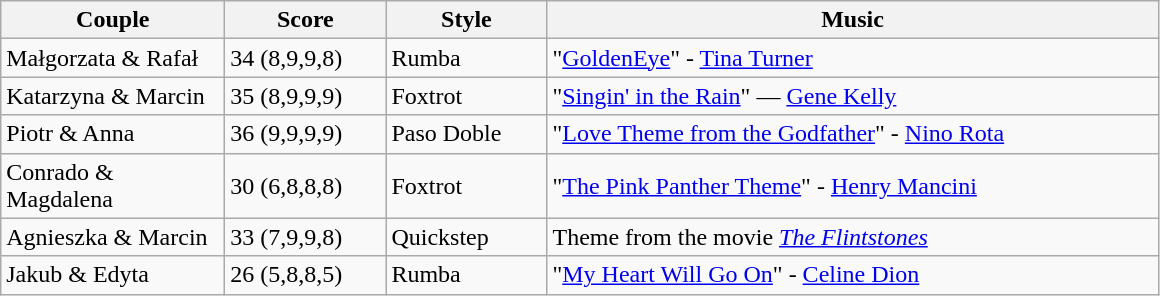<table class="wikitable">
<tr>
<th width="142">Couple</th>
<th width="100">Score</th>
<th width="100">Style</th>
<th width="400">Music</th>
</tr>
<tr>
<td>Małgorzata & Rafał</td>
<td>34 (8,9,9,8)</td>
<td>Rumba</td>
<td>"<a href='#'>GoldenEye</a>" - <a href='#'>Tina Turner</a></td>
</tr>
<tr>
<td>Katarzyna & Marcin</td>
<td>35 (8,9,9,9)</td>
<td>Foxtrot</td>
<td>"<a href='#'>Singin' in the Rain</a>" — <a href='#'>Gene Kelly</a></td>
</tr>
<tr>
<td>Piotr & Anna</td>
<td>36 (9,9,9,9)</td>
<td>Paso Doble</td>
<td>"<a href='#'>Love Theme from the Godfather</a>" - <a href='#'>Nino Rota</a></td>
</tr>
<tr>
<td>Conrado & Magdalena</td>
<td>30 (6,8,8,8)</td>
<td>Foxtrot</td>
<td>"<a href='#'>The Pink Panther Theme</a>" - <a href='#'>Henry Mancini</a></td>
</tr>
<tr>
<td>Agnieszka & Marcin</td>
<td>33 (7,9,9,8)</td>
<td>Quickstep</td>
<td>Theme from the movie <em><a href='#'>The Flintstones</a></em></td>
</tr>
<tr>
<td>Jakub & Edyta</td>
<td>26 (5,8,8,5)</td>
<td>Rumba</td>
<td>"<a href='#'>My Heart Will Go On</a>" - <a href='#'>Celine Dion</a></td>
</tr>
</table>
